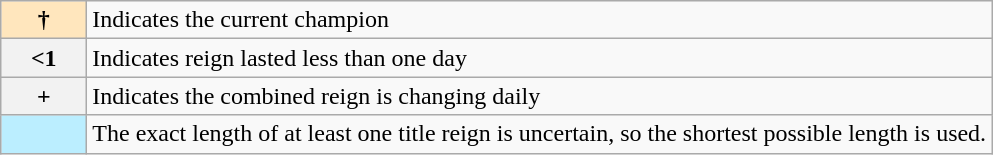<table class="wikitable">
<tr>
<th style="background-color:#ffe6bd" width=50px>†</th>
<td>Indicates the current champion</td>
</tr>
<tr>
<th><1</th>
<td>Indicates reign lasted less than one day</td>
</tr>
<tr>
<th>+</th>
<td>Indicates the combined reign is changing daily</td>
</tr>
<tr>
<td style="background-color:#bbeeff"></td>
<td>The exact length of at least one title reign is uncertain, so the shortest possible length is used.</td>
</tr>
</table>
